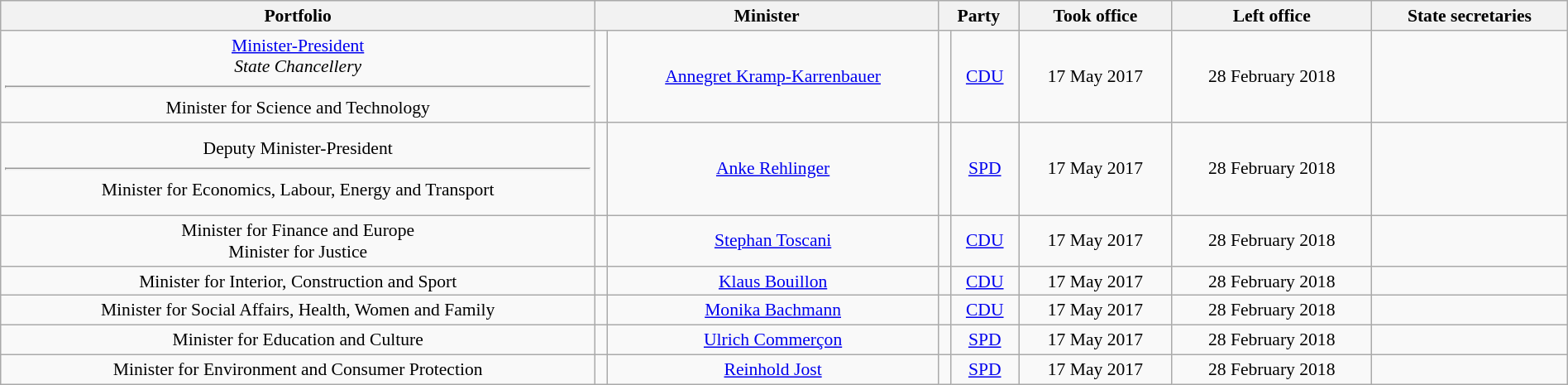<table class=wikitable style="width:100%; text-align:center; font-size:90%">
<tr>
<th>Portfolio</th>
<th colspan=2>Minister</th>
<th colspan=2>Party</th>
<th>Took office</th>
<th>Left office</th>
<th>State secretaries</th>
</tr>
<tr>
<td><a href='#'>Minister-President</a><br><em>State Chancellery</em><hr>Minister for Science and Technology</td>
<td></td>
<td><a href='#'>Annegret Kramp-Karrenbauer</a><br></td>
<td bgcolor=></td>
<td><a href='#'>CDU</a></td>
<td>17 May 2017</td>
<td>28 February 2018</td>
<td></td>
</tr>
<tr style="height:75px">
<td>Deputy Minister-President<hr>Minister for Economics, Labour, Energy and Transport</td>
<td></td>
<td><a href='#'>Anke Rehlinger</a><br></td>
<td bgcolor=></td>
<td><a href='#'>SPD</a></td>
<td>17 May 2017</td>
<td>28 February 2018</td>
<td></td>
</tr>
<tr>
<td>Minister for Finance and Europe<br>Minister for Justice</td>
<td></td>
<td><a href='#'>Stephan Toscani</a><br></td>
<td bgcolor=></td>
<td><a href='#'>CDU</a></td>
<td>17 May 2017</td>
<td>28 February 2018</td>
<td></td>
</tr>
<tr>
<td>Minister for Interior, Construction and Sport</td>
<td></td>
<td><a href='#'>Klaus Bouillon</a><br></td>
<td bgcolor=></td>
<td><a href='#'>CDU</a></td>
<td>17 May 2017</td>
<td>28 February 2018</td>
<td></td>
</tr>
<tr>
<td>Minister for Social Affairs, Health, Women and Family</td>
<td></td>
<td><a href='#'>Monika Bachmann</a><br></td>
<td bgcolor=></td>
<td><a href='#'>CDU</a></td>
<td>17 May 2017</td>
<td>28 February 2018</td>
<td></td>
</tr>
<tr>
<td>Minister for Education and Culture</td>
<td></td>
<td><a href='#'>Ulrich Commerçon</a><br></td>
<td bgcolor=></td>
<td><a href='#'>SPD</a></td>
<td>17 May 2017</td>
<td>28 February 2018</td>
<td></td>
</tr>
<tr>
<td>Minister for Environment and Consumer Protection</td>
<td></td>
<td><a href='#'>Reinhold Jost</a><br></td>
<td bgcolor=></td>
<td><a href='#'>SPD</a></td>
<td>17 May 2017</td>
<td>28 February 2018</td>
<td></td>
</tr>
</table>
